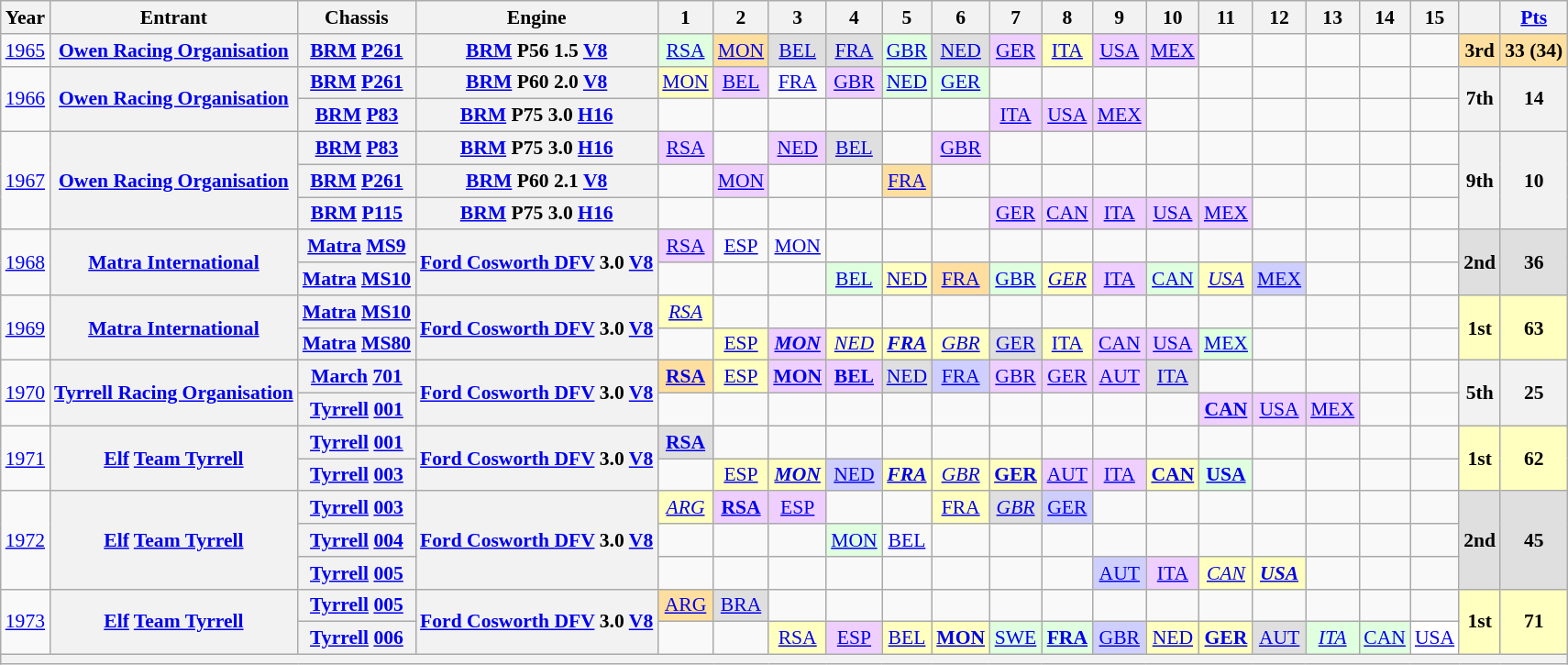<table class="wikitable" style="text-align:center; font-size:90%">
<tr>
<th>Year</th>
<th>Entrant</th>
<th>Chassis</th>
<th>Engine</th>
<th>1</th>
<th>2</th>
<th>3</th>
<th>4</th>
<th>5</th>
<th>6</th>
<th>7</th>
<th>8</th>
<th>9</th>
<th>10</th>
<th>11</th>
<th>12</th>
<th>13</th>
<th>14</th>
<th>15</th>
<th></th>
<th><a href='#'>Pts</a></th>
</tr>
<tr>
<td><a href='#'>1965</a></td>
<th><a href='#'>Owen Racing Organisation</a></th>
<th><a href='#'>BRM</a> <a href='#'>P261</a></th>
<th><a href='#'>BRM</a> P56 1.5 <a href='#'>V8</a></th>
<td style="background:#dfffdf;"><a href='#'>RSA</a><br></td>
<td style="background:#ffdf9f;"><a href='#'>MON</a><br></td>
<td style="background:#dfdfdf;"><a href='#'>BEL</a><br></td>
<td style="background:#dfdfdf;"><a href='#'>FRA</a><br></td>
<td style="background:#dfffdf;"><a href='#'>GBR</a><br></td>
<td style="background:#dfdfdf;"><a href='#'>NED</a><br></td>
<td style="background:#efcfff;"><a href='#'>GER</a><br></td>
<td style="background:#ffffbf;"><a href='#'>ITA</a><br></td>
<td style="background:#efcfff;"><a href='#'>USA</a><br></td>
<td style="background:#efcfff;"><a href='#'>MEX</a><br></td>
<td></td>
<td></td>
<td></td>
<td></td>
<td></td>
<td style="background:#ffdf9f;"><strong>3rd</strong></td>
<td style="background:#ffdf9f;"><strong>33 (34)</strong></td>
</tr>
<tr>
<td rowspan=2><a href='#'>1966</a></td>
<th rowspan=2><a href='#'>Owen Racing Organisation</a></th>
<th><a href='#'>BRM</a> <a href='#'>P261</a></th>
<th><a href='#'>BRM</a> P60 2.0 <a href='#'>V8</a></th>
<td style="background:#ffffbf;"><a href='#'>MON</a><br></td>
<td style="background:#efcfff;"><a href='#'>BEL</a><br></td>
<td><a href='#'>FRA</a></td>
<td style="background:#efcfff;"><a href='#'>GBR</a><br></td>
<td style="background:#dfffdf;"><a href='#'>NED</a><br></td>
<td style="background:#dfffdf;"><a href='#'>GER</a><br></td>
<td></td>
<td></td>
<td></td>
<td></td>
<td></td>
<td></td>
<td></td>
<td></td>
<td></td>
<th rowspan=2>7th</th>
<th rowspan=2>14</th>
</tr>
<tr>
<th><a href='#'>BRM</a> <a href='#'>P83</a></th>
<th><a href='#'>BRM</a> P75 3.0 <a href='#'>H16</a></th>
<td></td>
<td></td>
<td></td>
<td></td>
<td></td>
<td></td>
<td style="background:#efcfff;"><a href='#'>ITA</a><br></td>
<td style="background:#efcfff;"><a href='#'>USA</a><br></td>
<td style="background:#efcfff;"><a href='#'>MEX</a><br></td>
<td></td>
<td></td>
<td></td>
<td></td>
<td></td>
<td></td>
</tr>
<tr>
<td rowspan=3><a href='#'>1967</a></td>
<th rowspan=3><a href='#'>Owen Racing Organisation</a></th>
<th><a href='#'>BRM</a> <a href='#'>P83</a></th>
<th><a href='#'>BRM</a> P75 3.0 <a href='#'>H16</a></th>
<td style="background:#efcfff;"><a href='#'>RSA</a><br></td>
<td></td>
<td style="background:#efcfff;"><a href='#'>NED</a><br></td>
<td style="background:#dfdfdf;"><a href='#'>BEL</a><br></td>
<td></td>
<td style="background:#efcfff;"><a href='#'>GBR</a><br></td>
<td></td>
<td></td>
<td></td>
<td></td>
<td></td>
<td></td>
<td></td>
<td></td>
<td></td>
<th rowspan=3>9th</th>
<th rowspan=3>10</th>
</tr>
<tr>
<th><a href='#'>BRM</a> <a href='#'>P261</a></th>
<th><a href='#'>BRM</a> P60 2.1 <a href='#'>V8</a></th>
<td></td>
<td style="background:#efcfff;"><a href='#'>MON</a><br></td>
<td></td>
<td></td>
<td style="background:#ffdf9f;"><a href='#'>FRA</a><br></td>
<td></td>
<td></td>
<td></td>
<td></td>
<td></td>
<td></td>
<td></td>
<td></td>
<td></td>
<td></td>
</tr>
<tr>
<th><a href='#'>BRM</a> <a href='#'>P115</a></th>
<th><a href='#'>BRM</a> P75 3.0 <a href='#'>H16</a></th>
<td></td>
<td></td>
<td></td>
<td></td>
<td></td>
<td></td>
<td style="background:#efcfff;"><a href='#'>GER</a><br></td>
<td style="background:#efcfff;"><a href='#'>CAN</a><br></td>
<td style="background:#efcfff;"><a href='#'>ITA</a><br></td>
<td style="background:#efcfff;"><a href='#'>USA</a><br></td>
<td style="background:#efcfff;"><a href='#'>MEX</a><br></td>
<td></td>
<td></td>
<td></td>
<td></td>
</tr>
<tr>
<td rowspan=2><a href='#'>1968</a></td>
<th rowspan=2><a href='#'>Matra International</a></th>
<th><a href='#'>Matra</a> <a href='#'>MS9</a></th>
<th rowspan=2><a href='#'>Ford Cosworth DFV</a> 3.0 <a href='#'>V8</a></th>
<td style="background:#efcfff;"><a href='#'>RSA</a><br></td>
<td><a href='#'>ESP</a></td>
<td><a href='#'>MON</a></td>
<td></td>
<td></td>
<td></td>
<td></td>
<td></td>
<td></td>
<td></td>
<td></td>
<td></td>
<td></td>
<td></td>
<td></td>
<td rowspan=2 style="background:#dfdfdf;"><strong>2nd</strong></td>
<td rowspan=2 style="background:#dfdfdf;"><strong>36</strong></td>
</tr>
<tr>
<th><a href='#'>Matra</a> <a href='#'>MS10</a></th>
<td></td>
<td></td>
<td></td>
<td style="background:#dfffdf;"><a href='#'>BEL</a><br></td>
<td style="background:#ffffbf;"><a href='#'>NED</a><br></td>
<td style="background:#ffdf9f;"><a href='#'>FRA</a><br></td>
<td style="background:#dfffdf;"><a href='#'>GBR</a><br></td>
<td style="background:#ffffbf;"><em><a href='#'>GER</a></em><br></td>
<td style="background:#efcfff;"><a href='#'>ITA</a><br></td>
<td style="background:#dfffdf;"><a href='#'>CAN</a><br></td>
<td style="background:#ffffbf;"><em><a href='#'>USA</a></em><br></td>
<td style="background:#cfcfff;"><a href='#'>MEX</a><br></td>
<td></td>
<td></td>
<td></td>
</tr>
<tr>
<td rowspan=2><a href='#'>1969</a></td>
<th rowspan=2><a href='#'>Matra International</a></th>
<th><a href='#'>Matra</a> <a href='#'>MS10</a></th>
<th rowspan=2><a href='#'>Ford Cosworth DFV</a> 3.0 <a href='#'>V8</a></th>
<td style="background:#ffffbf;"><em><a href='#'>RSA</a></em><br></td>
<td></td>
<td></td>
<td></td>
<td></td>
<td></td>
<td></td>
<td></td>
<td></td>
<td></td>
<td></td>
<td></td>
<td></td>
<td></td>
<td></td>
<td rowspan=2 style="background:#ffffbf;"><strong>1st</strong></td>
<td rowspan=2 style="background:#ffffbf;"><strong>63</strong></td>
</tr>
<tr>
<th><a href='#'>Matra</a> <a href='#'>MS80</a></th>
<td></td>
<td style="background:#ffffbf;"><a href='#'>ESP</a><br></td>
<td style="background:#efcfff;"><strong><em><a href='#'>MON</a></em></strong><br></td>
<td style="background:#ffffbf;"><em><a href='#'>NED</a></em><br></td>
<td style="background:#ffffbf;"><strong><em><a href='#'>FRA</a></em></strong><br></td>
<td style="background:#ffffbf;"><em><a href='#'>GBR</a></em><br></td>
<td style="background:#dfdfdf;"><a href='#'>GER</a><br></td>
<td style="background:#ffffbf;"><a href='#'>ITA</a><br></td>
<td style="background:#efcfff;"><a href='#'>CAN</a><br></td>
<td style="background:#efcfff;"><a href='#'>USA</a><br></td>
<td style="background:#dfffdf;"><a href='#'>MEX</a><br></td>
<td></td>
<td></td>
<td></td>
<td></td>
</tr>
<tr>
<td rowspan=2><a href='#'>1970</a></td>
<th rowspan=2><a href='#'>Tyrrell Racing Organisation</a></th>
<th><a href='#'>March</a> <a href='#'>701</a></th>
<th rowspan=2><a href='#'>Ford Cosworth DFV</a> 3.0 <a href='#'>V8</a></th>
<td style="background:#ffdf9f;"><strong><a href='#'>RSA</a></strong><br></td>
<td style="background:#ffffbf;"><a href='#'>ESP</a><br></td>
<td style="background:#efcfff;"><strong><a href='#'>MON</a></strong><br></td>
<td style="background:#efcfff;"><strong><a href='#'>BEL</a></strong><br></td>
<td style="background:#dfdfdf;"><a href='#'>NED</a><br></td>
<td style="background:#cfcfff;"><a href='#'>FRA</a><br></td>
<td style="background:#efcfff;"><a href='#'>GBR</a><br></td>
<td style="background:#efcfff;"><a href='#'>GER</a><br></td>
<td style="background:#efcfff;"><a href='#'>AUT</a><br></td>
<td style="background:#dfdfdf;"><a href='#'>ITA</a><br></td>
<td></td>
<td></td>
<td></td>
<td></td>
<td></td>
<th rowspan=2>5th</th>
<th rowspan=2>25</th>
</tr>
<tr>
<th><a href='#'>Tyrrell</a> <a href='#'>001</a></th>
<td></td>
<td></td>
<td></td>
<td></td>
<td></td>
<td></td>
<td></td>
<td></td>
<td></td>
<td></td>
<td style="background:#efcfff;"><strong><a href='#'>CAN</a></strong><br></td>
<td style="background:#efcfff;"><a href='#'>USA</a><br></td>
<td style="background:#efcfff;"><a href='#'>MEX</a><br></td>
<td></td>
<td></td>
</tr>
<tr>
<td rowspan=2><a href='#'>1971</a></td>
<th rowspan=2><a href='#'>Elf</a> <a href='#'>Team Tyrrell</a></th>
<th><a href='#'>Tyrrell</a> <a href='#'>001</a></th>
<th rowspan=2><a href='#'>Ford Cosworth DFV</a> 3.0 <a href='#'>V8</a></th>
<td style="background:#dfdfdf;"><strong><a href='#'>RSA</a></strong><br></td>
<td></td>
<td></td>
<td></td>
<td></td>
<td></td>
<td></td>
<td></td>
<td></td>
<td></td>
<td></td>
<td></td>
<td></td>
<td></td>
<td></td>
<td rowspan=2 style="background:#ffffbf;"><strong>1st</strong></td>
<td rowspan=2 style="background:#ffffbf;"><strong>62</strong></td>
</tr>
<tr>
<th><a href='#'>Tyrrell</a> <a href='#'>003</a></th>
<td></td>
<td style="background:#ffffbf;"><a href='#'>ESP</a><br></td>
<td style="background:#ffffbf;"><strong><em><a href='#'>MON</a></em></strong><br></td>
<td style="background:#cfcfff;"><a href='#'>NED</a><br></td>
<td style="background:#ffffbf;"><strong><em><a href='#'>FRA</a></em></strong><br></td>
<td style="background:#ffffbf;"><em><a href='#'>GBR</a></em><br></td>
<td style="background:#ffffbf;"><strong><a href='#'>GER</a></strong><br></td>
<td style="background:#efcfff;"><a href='#'>AUT</a><br></td>
<td style="background:#efcfff;"><a href='#'>ITA</a><br></td>
<td style="background:#ffffbf;"><strong><a href='#'>CAN</a></strong><br></td>
<td style="background:#dfffdf;"><strong><a href='#'>USA</a></strong><br></td>
<td></td>
<td></td>
<td></td>
<td></td>
</tr>
<tr>
<td rowspan=3><a href='#'>1972</a></td>
<th rowspan=3><a href='#'>Elf</a> <a href='#'>Team Tyrrell</a></th>
<th><a href='#'>Tyrrell</a> <a href='#'>003</a></th>
<th rowspan=3><a href='#'>Ford Cosworth DFV</a> 3.0 <a href='#'>V8</a></th>
<td style="background:#ffffbf;"><em><a href='#'>ARG</a></em><br></td>
<td style="background:#efcfff;"><strong><a href='#'>RSA</a></strong><br></td>
<td style="background:#efcfff;"><a href='#'>ESP</a><br></td>
<td></td>
<td></td>
<td style="background:#ffffbf;"><a href='#'>FRA</a><br></td>
<td style="background:#dfdfdf;"><em><a href='#'>GBR</a></em><br></td>
<td style="background:#cfcfff;"><a href='#'>GER</a><br></td>
<td></td>
<td></td>
<td></td>
<td></td>
<td></td>
<td></td>
<td></td>
<td rowspan=3 style="background:#dfdfdf;"><strong>2nd</strong></td>
<td rowspan=3 style="background:#dfdfdf;"><strong>45</strong></td>
</tr>
<tr>
<th><a href='#'>Tyrrell</a> <a href='#'>004</a></th>
<td></td>
<td></td>
<td></td>
<td style="background:#dfffdf;"><a href='#'>MON</a><br></td>
<td><a href='#'>BEL</a></td>
<td></td>
<td></td>
<td></td>
<td></td>
<td></td>
<td></td>
<td></td>
<td></td>
<td></td>
<td></td>
</tr>
<tr>
<th><a href='#'>Tyrrell</a> <a href='#'>005</a></th>
<td></td>
<td></td>
<td></td>
<td></td>
<td></td>
<td></td>
<td></td>
<td></td>
<td style="background:#cfcfff;"><a href='#'>AUT</a><br></td>
<td style="background:#efcfff;"><a href='#'>ITA</a><br></td>
<td style="background:#ffffbf;"><em><a href='#'>CAN</a></em><br></td>
<td style="background:#ffffbf;"><strong><em><a href='#'>USA</a></em></strong><br></td>
<td></td>
<td></td>
<td></td>
</tr>
<tr>
<td rowspan=2><a href='#'>1973</a></td>
<th rowspan=2><a href='#'>Elf</a> <a href='#'>Team Tyrrell</a></th>
<th><a href='#'>Tyrrell</a> <a href='#'>005</a></th>
<th rowspan=2><a href='#'>Ford Cosworth DFV</a> 3.0 <a href='#'>V8</a></th>
<td style="background:#ffdf9f;"><a href='#'>ARG</a><br></td>
<td style="background:#dfdfdf;"><a href='#'>BRA</a><br></td>
<td></td>
<td></td>
<td></td>
<td></td>
<td></td>
<td></td>
<td></td>
<td></td>
<td></td>
<td></td>
<td></td>
<td></td>
<td></td>
<td rowspan="2" style="background:#ffffbf;"><strong>1st</strong></td>
<td rowspan="2" style="background:#ffffbf;"><strong>71</strong></td>
</tr>
<tr>
<th><a href='#'>Tyrrell</a> <a href='#'>006</a></th>
<td></td>
<td></td>
<td style="background:#ffffbf;"><a href='#'>RSA</a><br></td>
<td style="background:#efcfff;"><a href='#'>ESP</a><br></td>
<td style="background:#ffffbf;"><a href='#'>BEL</a><br></td>
<td style="background:#ffffbf;"><strong><a href='#'>MON</a></strong><br></td>
<td style="background:#dfffdf;"><a href='#'>SWE</a><br></td>
<td style="background:#dfffdf;"><strong><a href='#'>FRA</a></strong><br></td>
<td style="background:#cfcfff;"><a href='#'>GBR</a><br></td>
<td style="background:#ffffbf;"><a href='#'>NED</a><br></td>
<td style="background:#ffffbf;"><strong><a href='#'>GER</a></strong><br></td>
<td style="background:#dfdfdf;"><a href='#'>AUT</a><br></td>
<td style="background:#dfffdf;"><em><a href='#'>ITA</a></em><br></td>
<td style="background:#dfffdf;"><a href='#'>CAN</a><br></td>
<td style="background:#ffffff;"><a href='#'>USA</a><br></td>
</tr>
<tr>
<th colspan=21></th>
</tr>
</table>
